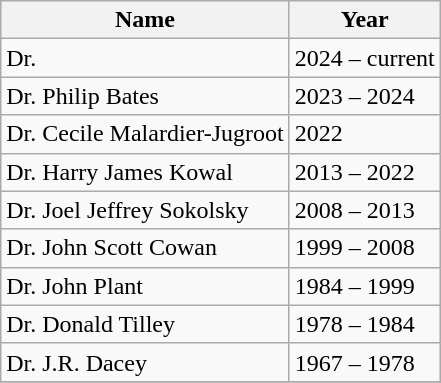<table class="wikitable">
<tr>
<th>Name</th>
<th>Year</th>
</tr>
<tr>
<td>Dr. </td>
<td>2024 – current</td>
</tr>
<tr>
<td>Dr. Philip Bates</td>
<td>2023 – 2024</td>
</tr>
<tr>
<td>Dr. Cecile Malardier-Jugroot</td>
<td>2022</td>
</tr>
<tr>
<td>Dr. Harry James Kowal</td>
<td>2013 – 2022</td>
</tr>
<tr>
<td>Dr. Joel Jeffrey Sokolsky</td>
<td>2008 – 2013</td>
</tr>
<tr>
<td>Dr. John Scott Cowan</td>
<td>1999 – 2008</td>
</tr>
<tr>
<td>Dr. John Plant</td>
<td>1984 – 1999</td>
</tr>
<tr>
<td>Dr. Donald Tilley</td>
<td>1978 – 1984</td>
</tr>
<tr>
<td>Dr. J.R. Dacey</td>
<td>1967 – 1978</td>
</tr>
<tr>
</tr>
</table>
